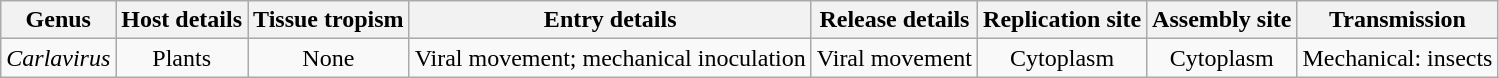<table class="wikitable sortable" style="text-align:center">
<tr>
<th>Genus</th>
<th>Host details</th>
<th>Tissue tropism</th>
<th>Entry details</th>
<th>Release details</th>
<th>Replication site</th>
<th>Assembly site</th>
<th>Transmission</th>
</tr>
<tr>
<td><em>Carlavirus</em></td>
<td>Plants</td>
<td>None</td>
<td>Viral movement; mechanical inoculation</td>
<td>Viral movement</td>
<td>Cytoplasm</td>
<td>Cytoplasm</td>
<td>Mechanical: insects</td>
</tr>
</table>
